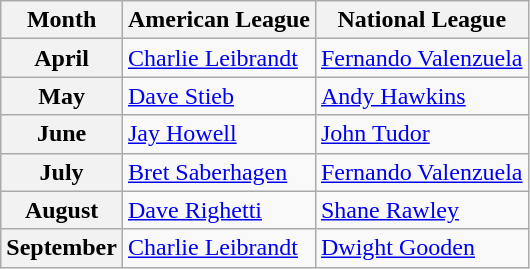<table class="wikitable">
<tr>
<th>Month</th>
<th>American League</th>
<th>National League</th>
</tr>
<tr>
<th>April</th>
<td><a href='#'>Charlie Leibrandt</a></td>
<td><a href='#'>Fernando Valenzuela</a></td>
</tr>
<tr>
<th>May</th>
<td><a href='#'>Dave Stieb</a></td>
<td><a href='#'>Andy Hawkins</a></td>
</tr>
<tr>
<th>June</th>
<td><a href='#'>Jay Howell</a></td>
<td><a href='#'>John Tudor</a></td>
</tr>
<tr>
<th>July</th>
<td><a href='#'>Bret Saberhagen</a></td>
<td><a href='#'>Fernando Valenzuela</a></td>
</tr>
<tr>
<th>August</th>
<td><a href='#'>Dave Righetti</a></td>
<td><a href='#'>Shane Rawley</a></td>
</tr>
<tr>
<th>September</th>
<td><a href='#'>Charlie Leibrandt</a></td>
<td><a href='#'>Dwight Gooden</a></td>
</tr>
</table>
